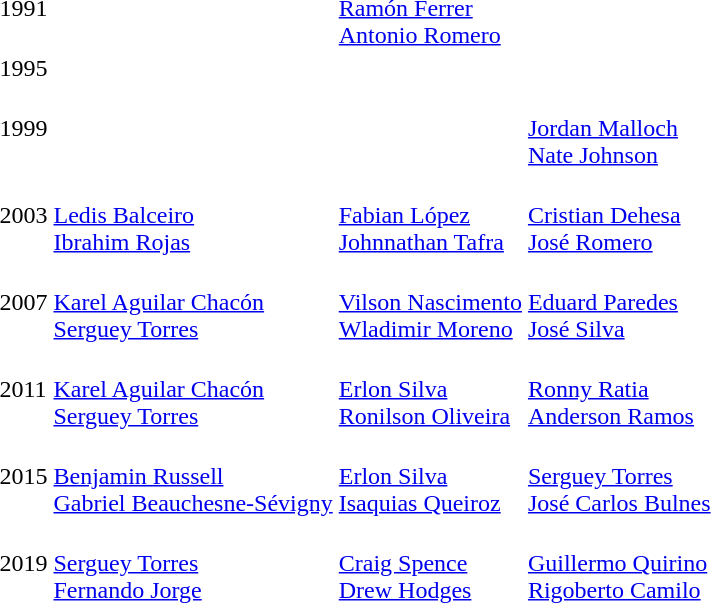<table>
<tr>
<td>1991<br></td>
<td></td>
<td><br><a href='#'>Ramón Ferrer</a><br><a href='#'>Antonio Romero</a></td>
<td></td>
</tr>
<tr>
<td>1995<br></td>
<td></td>
<td></td>
<td></td>
</tr>
<tr>
<td>1999<br></td>
<td></td>
<td></td>
<td><br><a href='#'>Jordan Malloch</a><br><a href='#'>Nate Johnson</a></td>
</tr>
<tr>
<td>2003</td>
<td><br><a href='#'>Ledis Balceiro</a><br><a href='#'>Ibrahim Rojas</a></td>
<td><br><a href='#'>Fabian López</a><br><a href='#'>Johnnathan Tafra</a></td>
<td><br><a href='#'>Cristian Dehesa</a><br><a href='#'>José Romero</a></td>
</tr>
<tr>
<td>2007</td>
<td><br> <a href='#'>Karel Aguilar Chacón</a><br> <a href='#'>Serguey Torres</a></td>
<td><br> <a href='#'>Vilson Nascimento</a><br> <a href='#'>Wladimir Moreno</a></td>
<td><br> <a href='#'>Eduard Paredes</a><br><a href='#'>José Silva</a></td>
</tr>
<tr>
<td>2011<br></td>
<td><br><a href='#'>Karel Aguilar Chacón</a><br><a href='#'>Serguey Torres</a></td>
<td><br><a href='#'>Erlon Silva</a><br> <a href='#'>Ronilson Oliveira</a></td>
<td><br><a href='#'>Ronny Ratia</a><br> <a href='#'>Anderson Ramos</a></td>
</tr>
<tr>
<td>2015<br></td>
<td><br><a href='#'>Benjamin Russell</a><br><a href='#'>Gabriel Beauchesne-Sévigny</a></td>
<td><br><a href='#'>Erlon Silva</a><br><a href='#'>Isaquias Queiroz</a></td>
<td><br><a href='#'>Serguey Torres</a><br><a href='#'>José Carlos Bulnes</a></td>
</tr>
<tr>
<td>2019<br></td>
<td><br><a href='#'>Serguey Torres</a><br><a href='#'>Fernando Jorge</a></td>
<td><br><a href='#'>Craig Spence</a><br><a href='#'>Drew Hodges</a></td>
<td><br><a href='#'>Guillermo Quirino</a><br><a href='#'>Rigoberto Camilo</a></td>
</tr>
</table>
